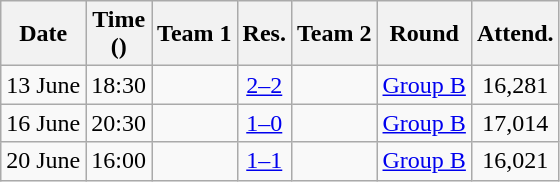<table class="wikitable"  style="text-align:left; width:%;">
<tr>
<th>Date</th>
<th>Time <br>()</th>
<th>Team 1</th>
<th>Res.</th>
<th>Team 2</th>
<th>Round</th>
<th>Attend.</th>
</tr>
<tr>
<td>13 June</td>
<td>18:30</td>
<td></td>
<td style="text-align:center;"><a href='#'>2–2</a></td>
<td></td>
<td><a href='#'>Group B</a></td>
<td style="text-align:center;">16,281</td>
</tr>
<tr>
<td>16 June</td>
<td>20:30</td>
<td></td>
<td style="text-align:center;"><a href='#'>1–0</a></td>
<td></td>
<td><a href='#'>Group B</a></td>
<td style="text-align:center;">17,014</td>
</tr>
<tr>
<td>20 June</td>
<td>16:00</td>
<td></td>
<td style="text-align:center;"><a href='#'>1–1</a></td>
<td></td>
<td><a href='#'>Group B</a></td>
<td style="text-align:center;">16,021</td>
</tr>
</table>
